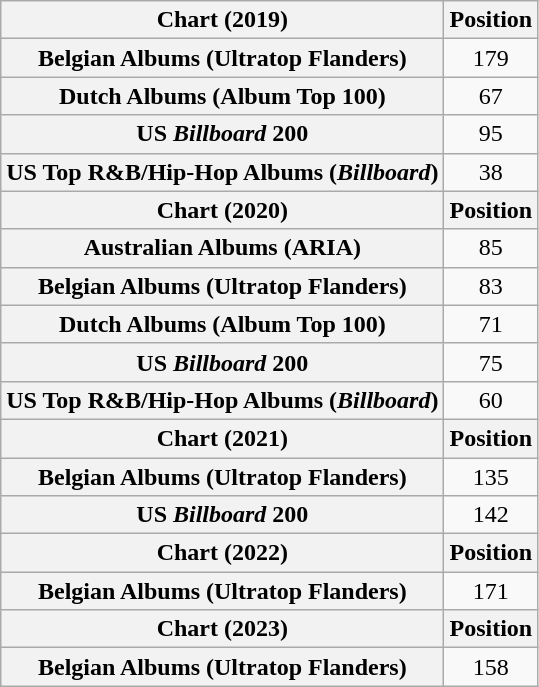<table class="wikitable sortable plainrowheaders" style="text-align:center">
<tr>
<th scope="col">Chart (2019)</th>
<th scope="col">Position</th>
</tr>
<tr>
<th scope="row">Belgian Albums (Ultratop Flanders)</th>
<td>179</td>
</tr>
<tr>
<th scope="row">Dutch Albums (Album Top 100)</th>
<td>67</td>
</tr>
<tr>
<th scope="row">US <em>Billboard</em> 200</th>
<td>95</td>
</tr>
<tr>
<th scope="row">US Top R&B/Hip-Hop Albums (<em>Billboard</em>)</th>
<td>38</td>
</tr>
<tr>
<th scope="col">Chart (2020)</th>
<th scope="col">Position</th>
</tr>
<tr>
<th scope="row">Australian Albums (ARIA)</th>
<td>85</td>
</tr>
<tr>
<th scope="row">Belgian Albums (Ultratop Flanders)</th>
<td>83</td>
</tr>
<tr>
<th scope="row">Dutch Albums (Album Top 100)</th>
<td>71</td>
</tr>
<tr>
<th scope="row">US <em>Billboard</em> 200</th>
<td>75</td>
</tr>
<tr>
<th scope="row">US Top R&B/Hip-Hop Albums (<em>Billboard</em>)</th>
<td>60</td>
</tr>
<tr>
<th scope="col">Chart (2021)</th>
<th scope="col">Position</th>
</tr>
<tr>
<th scope="row">Belgian Albums (Ultratop Flanders)</th>
<td>135</td>
</tr>
<tr>
<th scope="row">US <em>Billboard</em> 200</th>
<td>142</td>
</tr>
<tr>
<th scope="col">Chart (2022)</th>
<th scope="col">Position</th>
</tr>
<tr>
<th scope="row">Belgian Albums (Ultratop Flanders)</th>
<td>171</td>
</tr>
<tr>
<th scope="col">Chart (2023)</th>
<th scope="col">Position</th>
</tr>
<tr>
<th scope="row">Belgian Albums (Ultratop Flanders)</th>
<td>158</td>
</tr>
</table>
